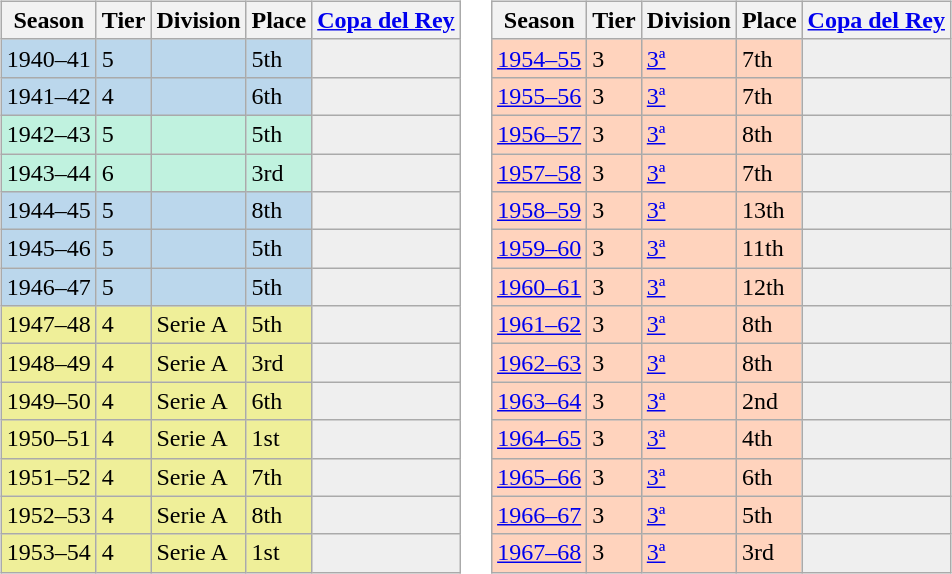<table>
<tr>
<td valign="top" width=0%><br><table class="wikitable">
<tr style="background:#f0f6fa;">
<th>Season</th>
<th>Tier</th>
<th>Division</th>
<th>Place</th>
<th><a href='#'>Copa del Rey</a></th>
</tr>
<tr>
<td style="background:#BBD7EC;">1940–41</td>
<td style="background:#BBD7EC;">5</td>
<td style="background:#BBD7EC;"></td>
<td style="background:#BBD7EC;">5th</td>
<th style="background:#efefef;"></th>
</tr>
<tr>
<td style="background:#BBD7EC;">1941–42</td>
<td style="background:#BBD7EC;">4</td>
<td style="background:#BBD7EC;"></td>
<td style="background:#BBD7EC;">6th</td>
<th style="background:#efefef;"></th>
</tr>
<tr>
<td style="background:#C0F2DF;">1942–43</td>
<td style="background:#C0F2DF;">5</td>
<td style="background:#C0F2DF;"></td>
<td style="background:#C0F2DF;">5th</td>
<th style="background:#efefef;"></th>
</tr>
<tr>
<td style="background:#C0F2DF;">1943–44</td>
<td style="background:#C0F2DF;">6</td>
<td style="background:#C0F2DF;"></td>
<td style="background:#C0F2DF;">3rd</td>
<th style="background:#efefef;"></th>
</tr>
<tr>
<td style="background:#BBD7EC;">1944–45</td>
<td style="background:#BBD7EC;">5</td>
<td style="background:#BBD7EC;"></td>
<td style="background:#BBD7EC;">8th</td>
<th style="background:#efefef;"></th>
</tr>
<tr>
<td style="background:#BBD7EC;">1945–46</td>
<td style="background:#BBD7EC;">5</td>
<td style="background:#BBD7EC;"></td>
<td style="background:#BBD7EC;">5th</td>
<th style="background:#efefef;"></th>
</tr>
<tr>
<td style="background:#BBD7EC;">1946–47</td>
<td style="background:#BBD7EC;">5</td>
<td style="background:#BBD7EC;"></td>
<td style="background:#BBD7EC;">5th</td>
<th style="background:#efefef;"></th>
</tr>
<tr>
<td style="background:#EFEF99;">1947–48</td>
<td style="background:#EFEF99;">4</td>
<td style="background:#EFEF99;">Serie A</td>
<td style="background:#EFEF99;">5th</td>
<th style="background:#efefef;"></th>
</tr>
<tr>
<td style="background:#EFEF99;">1948–49</td>
<td style="background:#EFEF99;">4</td>
<td style="background:#EFEF99;">Serie A</td>
<td style="background:#EFEF99;">3rd</td>
<th style="background:#efefef;"></th>
</tr>
<tr>
<td style="background:#EFEF99;">1949–50</td>
<td style="background:#EFEF99;">4</td>
<td style="background:#EFEF99;">Serie A</td>
<td style="background:#EFEF99;">6th</td>
<th style="background:#efefef;"></th>
</tr>
<tr>
<td style="background:#EFEF99;">1950–51</td>
<td style="background:#EFEF99;">4</td>
<td style="background:#EFEF99;">Serie A</td>
<td style="background:#EFEF99;">1st</td>
<th style="background:#efefef;"></th>
</tr>
<tr>
<td style="background:#EFEF99;">1951–52</td>
<td style="background:#EFEF99;">4</td>
<td style="background:#EFEF99;">Serie A</td>
<td style="background:#EFEF99;">7th</td>
<th style="background:#efefef;"></th>
</tr>
<tr>
<td style="background:#EFEF99;">1952–53</td>
<td style="background:#EFEF99;">4</td>
<td style="background:#EFEF99;">Serie A</td>
<td style="background:#EFEF99;">8th</td>
<th style="background:#efefef;"></th>
</tr>
<tr>
<td style="background:#EFEF99;">1953–54</td>
<td style="background:#EFEF99;">4</td>
<td style="background:#EFEF99;">Serie A</td>
<td style="background:#EFEF99;">1st</td>
<th style="background:#efefef;"></th>
</tr>
</table>
</td>
<td valign="top" width=0%><br><table class="wikitable">
<tr style="background:#f0f6fa;">
<th>Season</th>
<th>Tier</th>
<th>Division</th>
<th>Place</th>
<th><a href='#'>Copa del Rey</a></th>
</tr>
<tr>
<td style="background:#FFD3BD;"><a href='#'>1954–55</a></td>
<td style="background:#FFD3BD;">3</td>
<td style="background:#FFD3BD;"><a href='#'>3ª</a></td>
<td style="background:#FFD3BD;">7th</td>
<th style="background:#efefef;"></th>
</tr>
<tr>
<td style="background:#FFD3BD;"><a href='#'>1955–56</a></td>
<td style="background:#FFD3BD;">3</td>
<td style="background:#FFD3BD;"><a href='#'>3ª</a></td>
<td style="background:#FFD3BD;">7th</td>
<th style="background:#efefef;"></th>
</tr>
<tr>
<td style="background:#FFD3BD;"><a href='#'>1956–57</a></td>
<td style="background:#FFD3BD;">3</td>
<td style="background:#FFD3BD;"><a href='#'>3ª</a></td>
<td style="background:#FFD3BD;">8th</td>
<th style="background:#efefef;"></th>
</tr>
<tr>
<td style="background:#FFD3BD;"><a href='#'>1957–58</a></td>
<td style="background:#FFD3BD;">3</td>
<td style="background:#FFD3BD;"><a href='#'>3ª</a></td>
<td style="background:#FFD3BD;">7th</td>
<th style="background:#efefef;"></th>
</tr>
<tr>
<td style="background:#FFD3BD;"><a href='#'>1958–59</a></td>
<td style="background:#FFD3BD;">3</td>
<td style="background:#FFD3BD;"><a href='#'>3ª</a></td>
<td style="background:#FFD3BD;">13th</td>
<th style="background:#efefef;"></th>
</tr>
<tr>
<td style="background:#FFD3BD;"><a href='#'>1959–60</a></td>
<td style="background:#FFD3BD;">3</td>
<td style="background:#FFD3BD;"><a href='#'>3ª</a></td>
<td style="background:#FFD3BD;">11th</td>
<th style="background:#efefef;"></th>
</tr>
<tr>
<td style="background:#FFD3BD;"><a href='#'>1960–61</a></td>
<td style="background:#FFD3BD;">3</td>
<td style="background:#FFD3BD;"><a href='#'>3ª</a></td>
<td style="background:#FFD3BD;">12th</td>
<th style="background:#efefef;"></th>
</tr>
<tr>
<td style="background:#FFD3BD;"><a href='#'>1961–62</a></td>
<td style="background:#FFD3BD;">3</td>
<td style="background:#FFD3BD;"><a href='#'>3ª</a></td>
<td style="background:#FFD3BD;">8th</td>
<th style="background:#efefef;"></th>
</tr>
<tr>
<td style="background:#FFD3BD;"><a href='#'>1962–63</a></td>
<td style="background:#FFD3BD;">3</td>
<td style="background:#FFD3BD;"><a href='#'>3ª</a></td>
<td style="background:#FFD3BD;">8th</td>
<th style="background:#efefef;"></th>
</tr>
<tr>
<td style="background:#FFD3BD;"><a href='#'>1963–64</a></td>
<td style="background:#FFD3BD;">3</td>
<td style="background:#FFD3BD;"><a href='#'>3ª</a></td>
<td style="background:#FFD3BD;">2nd</td>
<th style="background:#efefef;"></th>
</tr>
<tr>
<td style="background:#FFD3BD;"><a href='#'>1964–65</a></td>
<td style="background:#FFD3BD;">3</td>
<td style="background:#FFD3BD;"><a href='#'>3ª</a></td>
<td style="background:#FFD3BD;">4th</td>
<th style="background:#efefef;"></th>
</tr>
<tr>
<td style="background:#FFD3BD;"><a href='#'>1965–66</a></td>
<td style="background:#FFD3BD;">3</td>
<td style="background:#FFD3BD;"><a href='#'>3ª</a></td>
<td style="background:#FFD3BD;">6th</td>
<th style="background:#efefef;"></th>
</tr>
<tr>
<td style="background:#FFD3BD;"><a href='#'>1966–67</a></td>
<td style="background:#FFD3BD;">3</td>
<td style="background:#FFD3BD;"><a href='#'>3ª</a></td>
<td style="background:#FFD3BD;">5th</td>
<th style="background:#efefef;"></th>
</tr>
<tr>
<td style="background:#FFD3BD;"><a href='#'>1967–68</a></td>
<td style="background:#FFD3BD;">3</td>
<td style="background:#FFD3BD;"><a href='#'>3ª</a></td>
<td style="background:#FFD3BD;">3rd</td>
<th style="background:#efefef;"></th>
</tr>
</table>
</td>
</tr>
</table>
